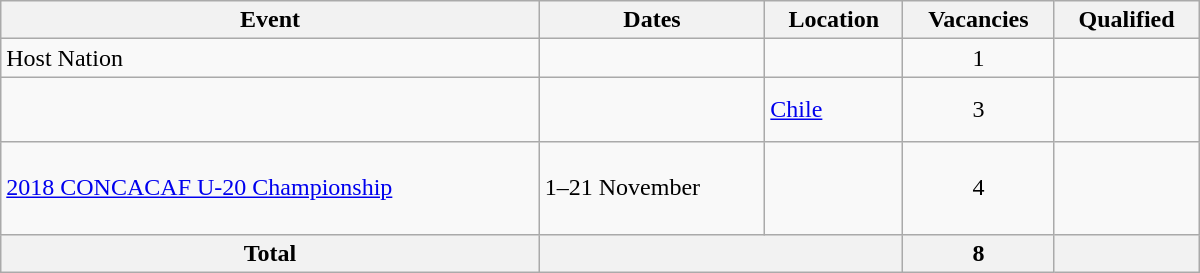<table class="wikitable" width=800>
<tr>
<th>Event</th>
<th>Dates</th>
<th>Location</th>
<th>Vacancies</th>
<th>Qualified</th>
</tr>
<tr>
<td>Host Nation</td>
<td></td>
<td></td>
<td align=center>1</td>
<td></td>
</tr>
<tr>
<td></td>
<td></td>
<td> <a href='#'>Chile</a></td>
<td align=center>3</td>
<td><br><br></td>
</tr>
<tr>
<td><a href='#'>2018 CONCACAF U-20 Championship</a></td>
<td>1–21 November</td>
<td></td>
<td align=center>4</td>
<td><br><br><br></td>
</tr>
<tr>
<th>Total</th>
<th colspan="2"></th>
<th>8</th>
<th></th>
</tr>
</table>
